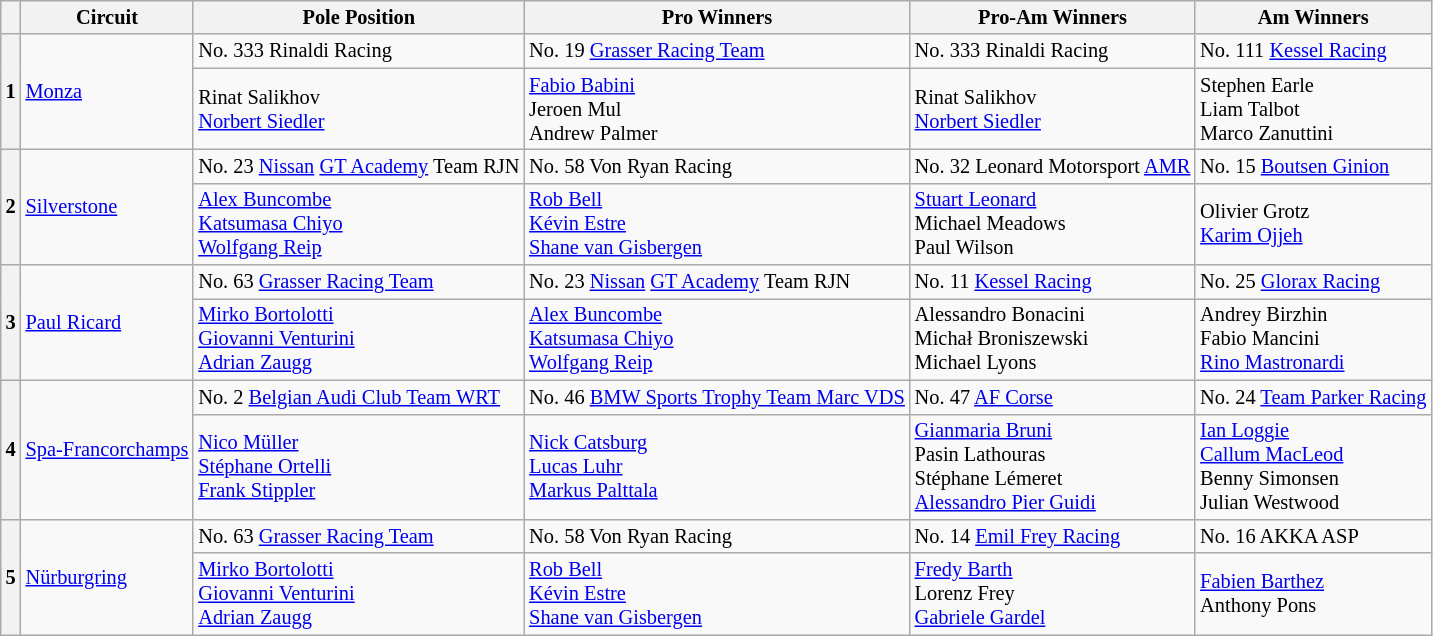<table class="wikitable" style="font-size: 85%;">
<tr>
<th></th>
<th>Circuit</th>
<th>Pole Position</th>
<th>Pro Winners</th>
<th>Pro-Am Winners</th>
<th>Am Winners</th>
</tr>
<tr>
<th rowspan=2>1</th>
<td rowspan=2><a href='#'>Monza</a></td>
<td> No. 333 Rinaldi Racing</td>
<td> No. 19 <a href='#'>Grasser Racing Team</a></td>
<td> No. 333 Rinaldi Racing</td>
<td> No. 111 <a href='#'>Kessel Racing</a></td>
</tr>
<tr>
<td> Rinat Salikhov<br> <a href='#'>Norbert Siedler</a></td>
<td> <a href='#'>Fabio Babini</a><br> Jeroen Mul<br> Andrew Palmer</td>
<td> Rinat Salikhov<br> <a href='#'>Norbert Siedler</a></td>
<td> Stephen Earle<br> Liam Talbot<br> Marco Zanuttini</td>
</tr>
<tr>
<th rowspan=2>2</th>
<td rowspan=2><a href='#'>Silverstone</a></td>
<td> No. 23 <a href='#'>Nissan</a> <a href='#'>GT Academy</a> Team RJN</td>
<td> No. 58 Von Ryan Racing</td>
<td> No. 32 Leonard Motorsport <a href='#'>AMR</a></td>
<td> No. 15 <a href='#'>Boutsen Ginion</a></td>
</tr>
<tr>
<td> <a href='#'>Alex Buncombe</a><br> <a href='#'>Katsumasa Chiyo</a><br> <a href='#'>Wolfgang Reip</a></td>
<td> <a href='#'>Rob Bell</a><br> <a href='#'>Kévin Estre</a><br> <a href='#'>Shane van Gisbergen</a></td>
<td> <a href='#'>Stuart Leonard</a><br> Michael Meadows<br> Paul Wilson</td>
<td> Olivier Grotz<br> <a href='#'>Karim Ojjeh</a></td>
</tr>
<tr>
<th rowspan=2>3</th>
<td rowspan=2><a href='#'>Paul Ricard</a></td>
<td> No. 63 <a href='#'>Grasser Racing Team</a></td>
<td> No. 23 <a href='#'>Nissan</a> <a href='#'>GT Academy</a> Team RJN</td>
<td> No. 11 <a href='#'>Kessel Racing</a></td>
<td> No. 25 <a href='#'>Glorax Racing</a></td>
</tr>
<tr>
<td> <a href='#'>Mirko Bortolotti</a><br> <a href='#'>Giovanni Venturini</a><br> <a href='#'>Adrian Zaugg</a></td>
<td> <a href='#'>Alex Buncombe</a><br> <a href='#'>Katsumasa Chiyo</a><br> <a href='#'>Wolfgang Reip</a></td>
<td> Alessandro Bonacini<br> Michał Broniszewski<br> Michael Lyons</td>
<td> Andrey Birzhin<br> Fabio Mancini<br> <a href='#'>Rino Mastronardi</a></td>
</tr>
<tr>
<th rowspan=2>4</th>
<td rowspan=2><a href='#'>Spa-Francorchamps</a></td>
<td> No. 2 <a href='#'>Belgian Audi Club Team WRT</a></td>
<td> No. 46 <a href='#'>BMW Sports Trophy Team Marc VDS</a></td>
<td> No. 47 <a href='#'>AF Corse</a></td>
<td> No. 24 <a href='#'>Team Parker Racing</a></td>
</tr>
<tr>
<td> <a href='#'>Nico Müller</a><br> <a href='#'>Stéphane Ortelli</a><br> <a href='#'>Frank Stippler</a></td>
<td> <a href='#'>Nick Catsburg</a><br> <a href='#'>Lucas Luhr</a><br> <a href='#'>Markus Palttala</a></td>
<td> <a href='#'>Gianmaria Bruni</a><br> Pasin Lathouras<br> Stéphane Lémeret<br> <a href='#'>Alessandro Pier Guidi</a></td>
<td> <a href='#'>Ian Loggie</a><br> <a href='#'>Callum MacLeod</a><br> Benny Simonsen<br> Julian Westwood</td>
</tr>
<tr>
<th rowspan=2>5</th>
<td rowspan=2><a href='#'>Nürburgring</a></td>
<td> No. 63 <a href='#'>Grasser Racing Team</a></td>
<td> No. 58 Von Ryan Racing</td>
<td> No. 14 <a href='#'>Emil Frey Racing</a></td>
<td> No. 16 AKKA ASP</td>
</tr>
<tr>
<td> <a href='#'>Mirko Bortolotti</a><br> <a href='#'>Giovanni Venturini</a><br> <a href='#'>Adrian Zaugg</a></td>
<td> <a href='#'>Rob Bell</a><br> <a href='#'>Kévin Estre</a><br> <a href='#'>Shane van Gisbergen</a></td>
<td> <a href='#'>Fredy Barth</a><br> Lorenz Frey<br> <a href='#'>Gabriele Gardel</a></td>
<td> <a href='#'>Fabien Barthez</a><br> Anthony Pons</td>
</tr>
</table>
